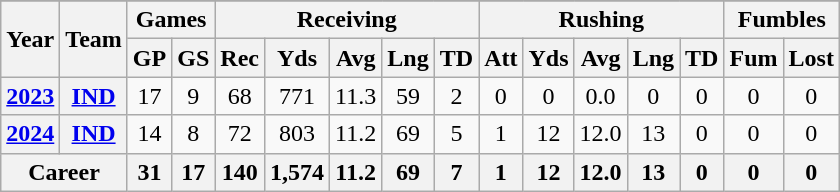<table style="text-align:center;" class="wikitable">
<tr style="font-weight:bold;background:#03202F;color:White;">
</tr>
<tr>
<th rowspan="2">Year</th>
<th rowspan="2">Team</th>
<th colspan="2">Games</th>
<th colspan="5">Receiving</th>
<th colspan="5">Rushing</th>
<th colspan="2">Fumbles</th>
</tr>
<tr>
<th>GP</th>
<th>GS</th>
<th>Rec</th>
<th>Yds</th>
<th>Avg</th>
<th>Lng</th>
<th>TD</th>
<th>Att</th>
<th>Yds</th>
<th>Avg</th>
<th>Lng</th>
<th>TD</th>
<th>Fum</th>
<th>Lost</th>
</tr>
<tr>
<th><a href='#'>2023</a></th>
<th><a href='#'>IND</a></th>
<td>17</td>
<td>9</td>
<td>68</td>
<td>771</td>
<td>11.3</td>
<td>59</td>
<td>2</td>
<td>0</td>
<td>0</td>
<td>0.0</td>
<td>0</td>
<td>0</td>
<td>0</td>
<td>0</td>
</tr>
<tr>
<th><a href='#'>2024</a></th>
<th><a href='#'>IND</a></th>
<td>14</td>
<td>8</td>
<td>72</td>
<td>803</td>
<td>11.2</td>
<td>69</td>
<td>5</td>
<td>1</td>
<td>12</td>
<td>12.0</td>
<td>13</td>
<td>0</td>
<td>0</td>
<td>0</td>
</tr>
<tr>
<th colspan="2">Career</th>
<th>31</th>
<th>17</th>
<th>140</th>
<th>1,574</th>
<th>11.2</th>
<th>69</th>
<th>7</th>
<th>1</th>
<th>12</th>
<th>12.0</th>
<th>13</th>
<th>0</th>
<th>0</th>
<th>0</th>
</tr>
</table>
